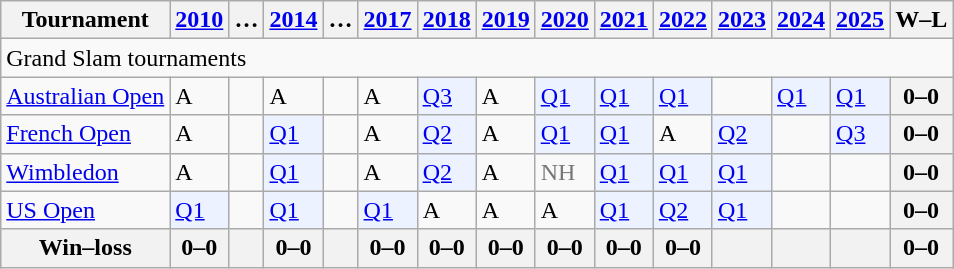<table class=wikitable style=text–align:center>
<tr>
<th>Tournament</th>
<th><a href='#'>2010</a></th>
<th>…</th>
<th><a href='#'>2014</a></th>
<th>…</th>
<th><a href='#'>2017</a></th>
<th><a href='#'>2018</a></th>
<th><a href='#'>2019</a></th>
<th><a href='#'>2020</a></th>
<th><a href='#'>2021</a></th>
<th><a href='#'>2022</a></th>
<th><a href='#'>2023</a></th>
<th><a href='#'>2024</a></th>
<th><a href='#'>2025</a></th>
<th>W–L</th>
</tr>
<tr>
<td colspan="15" style="text-align:left">Grand Slam tournaments</td>
</tr>
<tr>
<td align=left><a href='#'>Australian Open</a></td>
<td>A</td>
<td></td>
<td>A</td>
<td></td>
<td>A</td>
<td bgcolor=ecf2ff><a href='#'>Q3</a></td>
<td>A</td>
<td bgcolor=ecf2ff><a href='#'>Q1</a></td>
<td bgcolor=ecf2ff><a href='#'>Q1</a></td>
<td bgcolor=ecf2ff><a href='#'>Q1</a></td>
<td></td>
<td bgcolor=ecf2ff><a href='#'>Q1</a></td>
<td bgcolor=ecf2ff><a href='#'>Q1</a></td>
<th>0–0</th>
</tr>
<tr>
<td align=left><a href='#'>French Open</a></td>
<td>A</td>
<td></td>
<td bgcolor=ecf2ff><a href='#'>Q1</a></td>
<td></td>
<td>A</td>
<td bgcolor=ecf2ff><a href='#'>Q2</a></td>
<td>A</td>
<td bgcolor=ecf2ff><a href='#'>Q1</a></td>
<td bgcolor=ecf2ff><a href='#'>Q1</a></td>
<td>A</td>
<td bgcolor=ecf2ff><a href='#'>Q2</a></td>
<td></td>
<td bgcolor=ecf2ff><a href='#'>Q3</a></td>
<th>0–0</th>
</tr>
<tr>
<td align=left><a href='#'>Wimbledon</a></td>
<td>A</td>
<td></td>
<td bgcolor=ecf2ff><a href='#'>Q1</a></td>
<td></td>
<td>A</td>
<td bgcolor=ecf2ff><a href='#'>Q2</a></td>
<td>A</td>
<td style=color:#767676>NH</td>
<td bgcolor=ecf2ff><a href='#'>Q1</a></td>
<td bgcolor=ecf2ff><a href='#'>Q1</a></td>
<td bgcolor=ecf2ff><a href='#'>Q1</a></td>
<td></td>
<td></td>
<th>0–0</th>
</tr>
<tr>
<td align=left><a href='#'>US Open</a></td>
<td bgcolor=ecf2ff><a href='#'>Q1</a></td>
<td></td>
<td bgcolor=ecf2ff><a href='#'>Q1</a></td>
<td></td>
<td bgcolor=ecf2ff><a href='#'>Q1</a></td>
<td>A</td>
<td>A</td>
<td>A</td>
<td bgcolor=ecf2ff><a href='#'>Q1</a></td>
<td bgcolor=ecf2ff><a href='#'>Q2</a></td>
<td bgcolor=ecf2ff><a href='#'>Q1</a></td>
<td></td>
<td></td>
<th>0–0</th>
</tr>
<tr style=font-weight:bold;background:#efefef>
<th style=text-align:center>Win–loss</th>
<th>0–0</th>
<th></th>
<th>0–0</th>
<th></th>
<th>0–0</th>
<th>0–0</th>
<th>0–0</th>
<th>0–0</th>
<th>0–0</th>
<th>0–0</th>
<th></th>
<th></th>
<th></th>
<th>0–0</th>
</tr>
</table>
